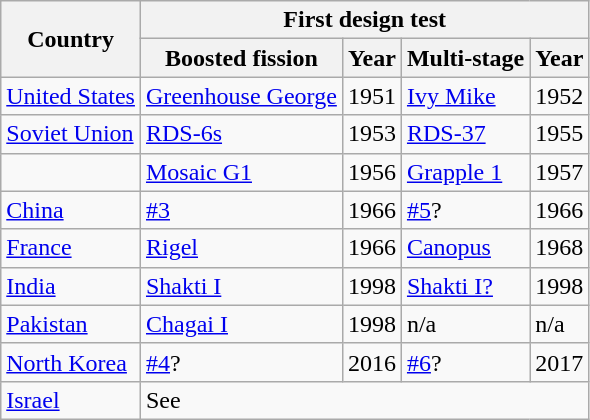<table class="wikitable mw-collapsible">
<tr>
<th rowspan="2">Country</th>
<th colspan="4">First design test</th>
</tr>
<tr>
<th>Boosted fission</th>
<th>Year</th>
<th>Multi-stage</th>
<th>Year</th>
</tr>
<tr>
<td> <a href='#'>United States</a></td>
<td><a href='#'>Greenhouse George</a></td>
<td>1951</td>
<td><a href='#'>Ivy Mike</a></td>
<td>1952</td>
</tr>
<tr>
<td> <a href='#'>Soviet Union</a></td>
<td><a href='#'>RDS-6s</a></td>
<td>1953</td>
<td><a href='#'>RDS-37</a></td>
<td>1955</td>
</tr>
<tr>
<td></td>
<td><a href='#'>Mosaic G1</a></td>
<td>1956</td>
<td><a href='#'>Grapple 1</a></td>
<td>1957</td>
</tr>
<tr>
<td> <a href='#'>China</a></td>
<td><a href='#'>#3</a></td>
<td>1966</td>
<td><a href='#'>#5</a>?</td>
<td>1966</td>
</tr>
<tr>
<td> <a href='#'>France</a></td>
<td><a href='#'>Rigel</a></td>
<td>1966</td>
<td><a href='#'>Canopus</a></td>
<td>1968</td>
</tr>
<tr>
<td> <a href='#'>India</a></td>
<td><a href='#'>Shakti I</a></td>
<td>1998</td>
<td><a href='#'>Shakti I?</a></td>
<td>1998</td>
</tr>
<tr>
<td> <a href='#'>Pakistan</a></td>
<td><a href='#'>Chagai I</a></td>
<td>1998</td>
<td>n/a</td>
<td>n/a</td>
</tr>
<tr>
<td> <a href='#'>North Korea</a></td>
<td><a href='#'>#4</a>?</td>
<td>2016</td>
<td><a href='#'>#6</a>?</td>
<td>2017</td>
</tr>
<tr>
<td> <a href='#'>Israel</a></td>
<td colspan="4">See </td>
</tr>
</table>
